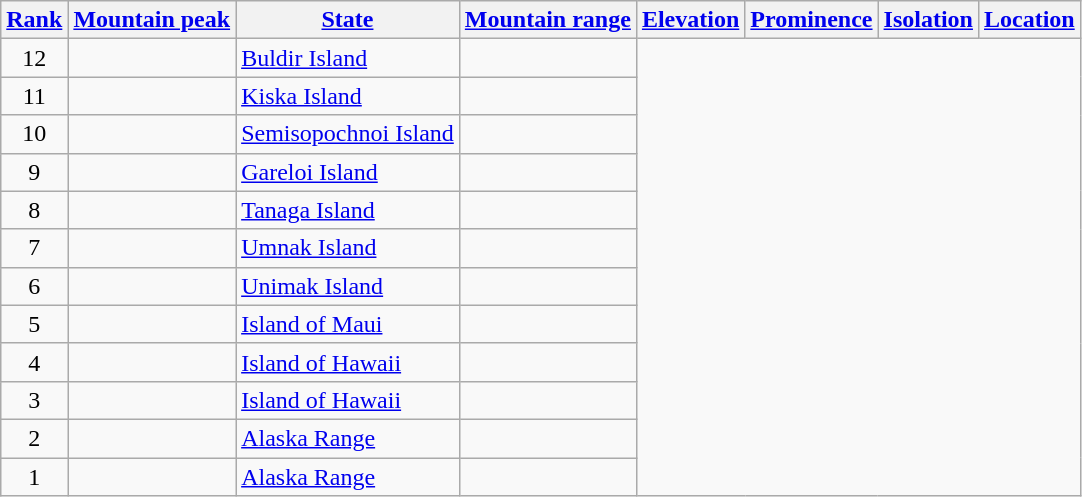<table class="wikitable sortable">
<tr>
<th><a href='#'>Rank</a></th>
<th><a href='#'>Mountain peak</a></th>
<th><a href='#'>State</a></th>
<th><a href='#'>Mountain range</a></th>
<th><a href='#'>Elevation</a></th>
<th><a href='#'>Prominence</a></th>
<th><a href='#'>Isolation</a></th>
<th><a href='#'>Location</a></th>
</tr>
<tr>
<td align=center>12<br></td>
<td></td>
<td><a href='#'>Buldir Island</a><br></td>
<td></td>
</tr>
<tr>
<td align=center>11<br></td>
<td></td>
<td><a href='#'>Kiska Island</a><br></td>
<td></td>
</tr>
<tr>
<td align=center>10<br></td>
<td></td>
<td><a href='#'>Semisopochnoi Island</a><br></td>
<td></td>
</tr>
<tr>
<td align=center>9<br></td>
<td></td>
<td><a href='#'>Gareloi Island</a><br></td>
<td></td>
</tr>
<tr>
<td align=center>8<br></td>
<td></td>
<td><a href='#'>Tanaga Island</a><br></td>
<td></td>
</tr>
<tr>
<td align=center>7<br></td>
<td></td>
<td><a href='#'>Umnak Island</a><br></td>
<td></td>
</tr>
<tr>
<td align=center>6<br></td>
<td></td>
<td><a href='#'>Unimak Island</a><br></td>
<td></td>
</tr>
<tr>
<td align=center>5<br></td>
<td></td>
<td><a href='#'>Island of Maui</a><br></td>
<td></td>
</tr>
<tr>
<td align=center>4<br></td>
<td></td>
<td><a href='#'>Island of Hawaii</a><br></td>
<td></td>
</tr>
<tr>
<td align=center>3<br></td>
<td></td>
<td><a href='#'>Island of Hawaii</a><br></td>
<td></td>
</tr>
<tr>
<td align=center>2<br></td>
<td></td>
<td><a href='#'>Alaska Range</a><br></td>
<td></td>
</tr>
<tr>
<td align=center>1<br></td>
<td></td>
<td><a href='#'>Alaska Range</a><br></td>
<td></td>
</tr>
</table>
